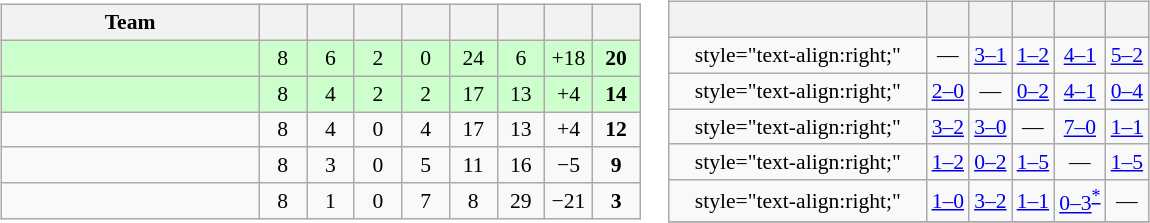<table>
<tr>
<td><br><table class="wikitable" style="text-align: center; font-size: 90%;">
<tr>
<th width=165>Team</th>
<th width=25></th>
<th width=25></th>
<th width=25></th>
<th width=25></th>
<th width=25></th>
<th width=25></th>
<th width=25></th>
<th width=25></th>
</tr>
<tr style="background:#cfc;">
<td align="left"></td>
<td>8</td>
<td>6</td>
<td>2</td>
<td>0</td>
<td>24</td>
<td>6</td>
<td>+18</td>
<td><strong>20</strong></td>
</tr>
<tr style="background:#cfc;">
<td align="left"></td>
<td>8</td>
<td>4</td>
<td>2</td>
<td>2</td>
<td>17</td>
<td>13</td>
<td>+4</td>
<td><strong>14</strong></td>
</tr>
<tr>
<td align="left"></td>
<td>8</td>
<td>4</td>
<td>0</td>
<td>4</td>
<td>17</td>
<td>13</td>
<td>+4</td>
<td><strong>12</strong></td>
</tr>
<tr>
<td align="left"></td>
<td>8</td>
<td>3</td>
<td>0</td>
<td>5</td>
<td>11</td>
<td>16</td>
<td>−5</td>
<td><strong>9</strong></td>
</tr>
<tr>
<td align="left"></td>
<td>8</td>
<td>1</td>
<td>0</td>
<td>7</td>
<td>8</td>
<td>29</td>
<td>−21</td>
<td><strong>3</strong></td>
</tr>
</table>
</td>
<td><br><table class="wikitable" style="text-align:center; font-size:90%;">
<tr>
<th width=165> </th>
<th></th>
<th></th>
<th></th>
<th></th>
<th></th>
</tr>
<tr>
<td>style="text-align:right;"</td>
<td>—</td>
<td><a href='#'>3–1</a></td>
<td><a href='#'>1–2</a></td>
<td><a href='#'>4–1</a></td>
<td><a href='#'>5–2</a></td>
</tr>
<tr>
<td>style="text-align:right;"</td>
<td><a href='#'>2–0</a></td>
<td>—</td>
<td><a href='#'>0–2</a></td>
<td><a href='#'>4–1</a></td>
<td><a href='#'>0–4</a></td>
</tr>
<tr>
<td>style="text-align:right;"</td>
<td><a href='#'>3–2</a></td>
<td><a href='#'>3–0</a></td>
<td>—</td>
<td><a href='#'>7–0</a></td>
<td><a href='#'>1–1</a></td>
</tr>
<tr>
<td>style="text-align:right;"</td>
<td><a href='#'>1–2</a></td>
<td><a href='#'>0–2</a></td>
<td><a href='#'>1–5</a></td>
<td>—</td>
<td><a href='#'>1–5</a></td>
</tr>
<tr>
<td>style="text-align:right;"</td>
<td><a href='#'>1–0</a></td>
<td><a href='#'>3–2</a></td>
<td><a href='#'>1–1</a></td>
<td><a href='#'>0–3</a><sup><a href='#'>*</a></sup></td>
<td>—</td>
</tr>
<tr>
</tr>
</table>
</td>
</tr>
</table>
